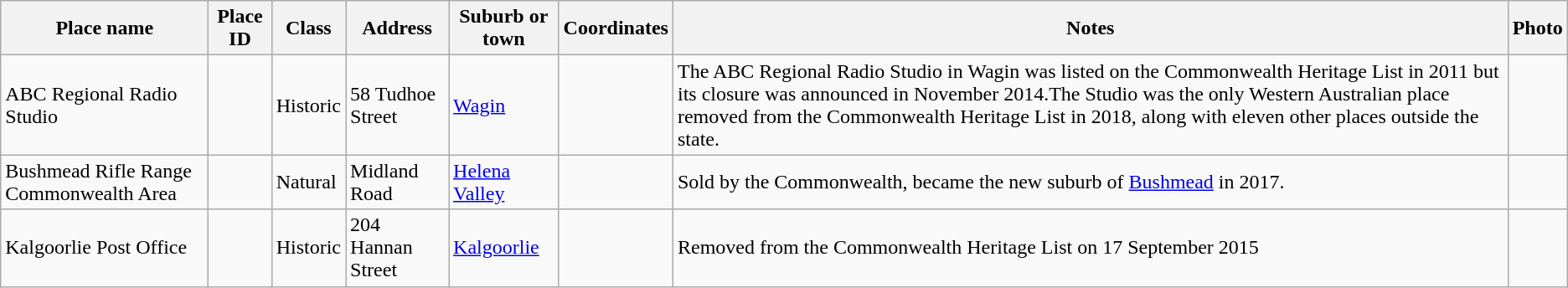<table class="wikitable sortable">
<tr>
<th>Place name</th>
<th>Place ID</th>
<th>Class</th>
<th>Address</th>
<th>Suburb or town</th>
<th>Coordinates</th>
<th>Notes</th>
<th class="unsortable">Photo</th>
</tr>
<tr>
<td>ABC Regional Radio Studio</td>
<td></td>
<td>Historic</td>
<td>58 Tudhoe Street</td>
<td><a href='#'>Wagin</a></td>
<td></td>
<td>The ABC Regional Radio Studio in Wagin was listed on the Commonwealth Heritage List in 2011 but its closure was announced in November 2014.The Studio was the only Western Australian place removed from the Commonwealth Heritage List in 2018, along with eleven other places outside the state.</td>
<td></td>
</tr>
<tr>
<td>Bushmead Rifle Range Commonwealth Area</td>
<td></td>
<td>Natural</td>
<td>Midland Road</td>
<td><a href='#'>Helena Valley</a></td>
<td></td>
<td>Sold by the Commonwealth, became the new suburb of <a href='#'>Bushmead</a> in 2017.</td>
<td></td>
</tr>
<tr>
<td>Kalgoorlie Post Office</td>
<td></td>
<td>Historic</td>
<td>204 Hannan Street</td>
<td><a href='#'>Kalgoorlie</a></td>
<td></td>
<td>Removed from the Commonwealth Heritage List on 17 September 2015</td>
<td></td>
</tr>
</table>
